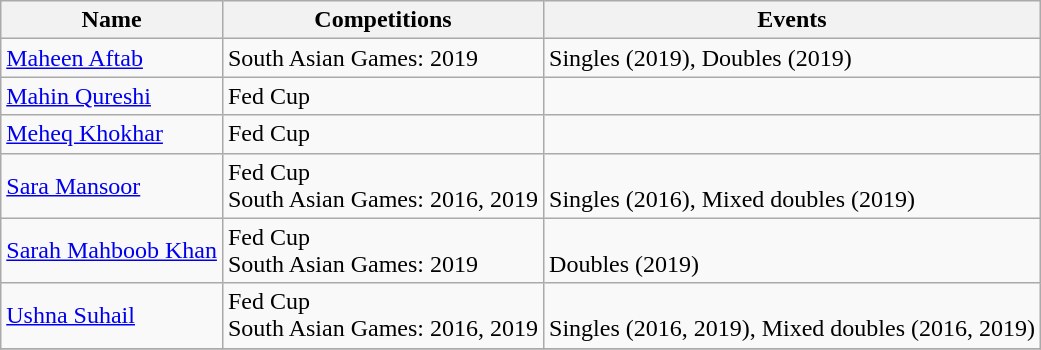<table class="wikitable sortable">
<tr>
<th>Name</th>
<th>Competitions</th>
<th>Events</th>
</tr>
<tr>
<td><a href='#'>Maheen Aftab</a></td>
<td>South Asian Games: 2019</td>
<td>Singles (2019), Doubles (2019)</td>
</tr>
<tr>
<td><a href='#'>Mahin Qureshi</a></td>
<td>Fed Cup</td>
<td></td>
</tr>
<tr>
<td><a href='#'>Meheq Khokhar</a></td>
<td>Fed Cup</td>
<td></td>
</tr>
<tr>
<td><a href='#'>Sara Mansoor</a></td>
<td>Fed Cup <br>South Asian Games: 2016, 2019</td>
<td><br>Singles (2016), Mixed doubles (2019)</td>
</tr>
<tr>
<td><a href='#'>Sarah Mahboob Khan</a></td>
<td>Fed Cup <br>South Asian Games: 2019</td>
<td><br>Doubles (2019)</td>
</tr>
<tr>
<td><a href='#'>Ushna Suhail</a></td>
<td>Fed Cup <br>South Asian Games: 2016, 2019</td>
<td><br>Singles (2016, 2019), Mixed doubles (2016, 2019)</td>
</tr>
<tr>
</tr>
</table>
